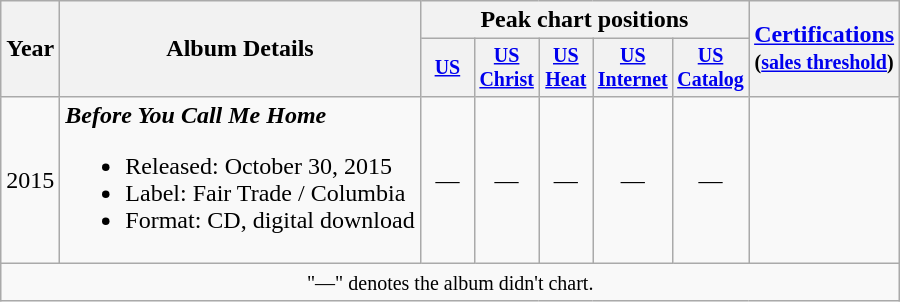<table class="wikitable" style="text-align:left">
<tr>
<th rowspan="2">Year</th>
<th rowspan="2">Album Details</th>
<th colspan="5">Peak chart positions</th>
<th rowspan="2"><a href='#'>Certifications</a><br><small>(<a href='#'>sales threshold</a>)</small></th>
</tr>
<tr style="font-size:smaller;">
<th style="width:30px;"><a href='#'>US</a></th>
<th style="width:30px;"><a href='#'>US<br>Christ</a></th>
<th style="width:30px;"><a href='#'>US<br>Heat</a></th>
<th style="width:30px;"><a href='#'>US<br>Internet</a></th>
<th style="width:30px;"><a href='#'>US<br>Catalog</a></th>
</tr>
<tr>
<td>2015</td>
<td><strong><em>Before You Call Me Home</em></strong><br><ul><li>Released: October 30, 2015</li><li>Label: Fair Trade / Columbia</li><li>Format: CD, digital download</li></ul></td>
<td style="text-align:center;">—</td>
<td style="text-align:center;">—</td>
<td style="text-align:center;">—</td>
<td style="text-align:center;">—</td>
<td style="text-align:center;">—</td>
<td style="text-align:left;"></td>
</tr>
<tr>
<td style="text-align:center;" colspan="8"><small>"—" denotes the album didn't chart.</small></td>
</tr>
</table>
